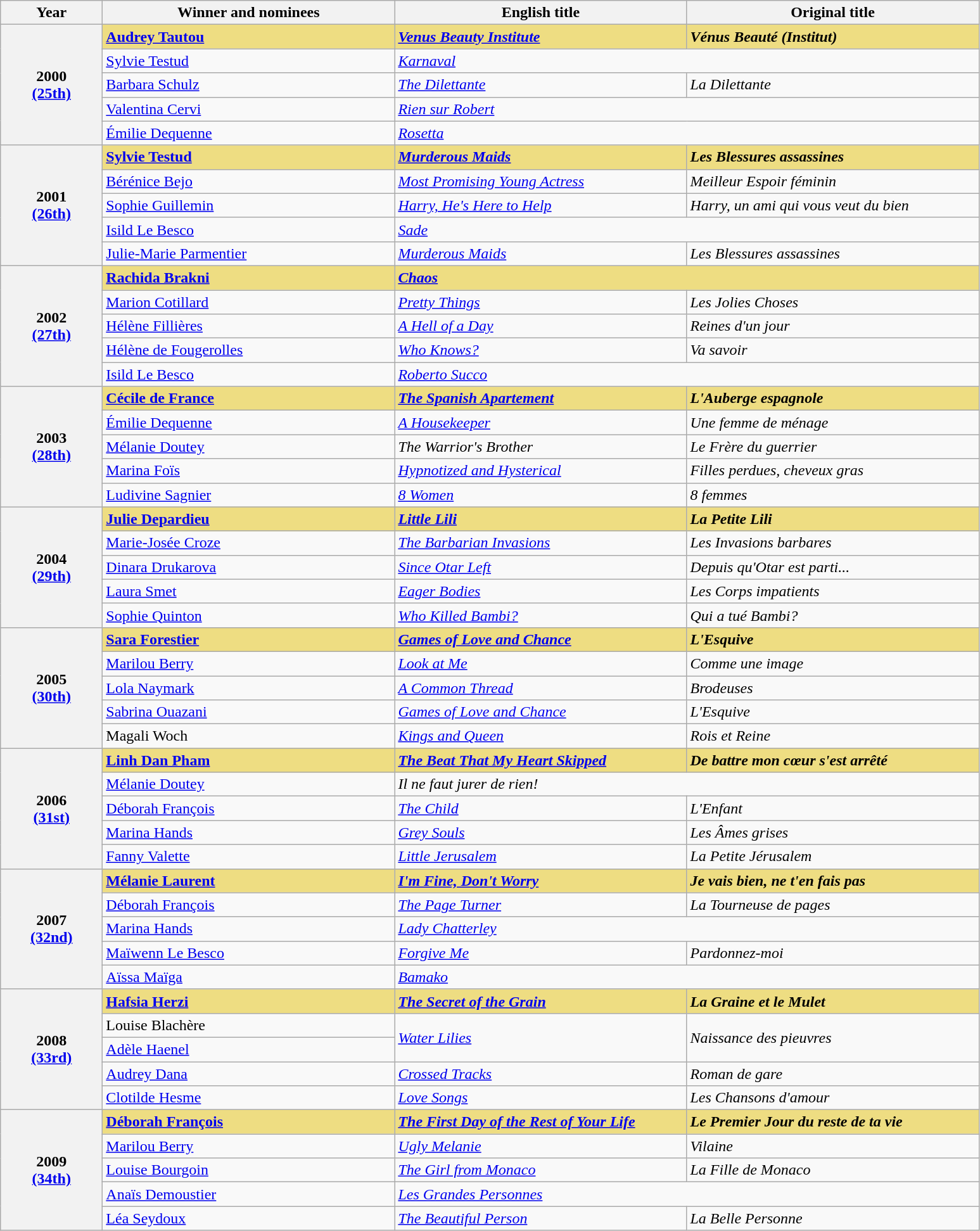<table class="wikitable">
<tr>
<th width="100">Year</th>
<th width="300">Winner and nominees</th>
<th width="300">English title</th>
<th width="300">Original title</th>
</tr>
<tr>
<th rowspan="5" style="text-align:center;">2000<br><a href='#'>(25th)</a></th>
<td style="background:#eedd82;"><strong><a href='#'>Audrey Tautou</a></strong></td>
<td style="background:#eedd82;"><strong><em><a href='#'>Venus Beauty Institute</a></em></strong></td>
<td style="background:#eedd82;"><strong><em>Vénus Beauté (Institut)</em></strong></td>
</tr>
<tr>
<td><a href='#'>Sylvie Testud</a></td>
<td colspan=2><em><a href='#'>Karnaval</a></em></td>
</tr>
<tr>
<td><a href='#'>Barbara Schulz</a></td>
<td><em><a href='#'>The Dilettante</a></em></td>
<td><em>La Dilettante</em></td>
</tr>
<tr>
<td><a href='#'>Valentina Cervi</a></td>
<td colspan=2><em><a href='#'>Rien sur Robert</a></em></td>
</tr>
<tr>
<td><a href='#'>Émilie Dequenne</a></td>
<td colspan=2><em><a href='#'>Rosetta</a></em></td>
</tr>
<tr>
<th rowspan="5" style="text-align:center;">2001<br><a href='#'>(26th)</a></th>
<td style="background:#eedd82;"><strong><a href='#'>Sylvie Testud</a></strong></td>
<td style="background:#eedd82;"><strong><em><a href='#'>Murderous Maids</a></em></strong></td>
<td style="background:#eedd82;"><strong><em>Les Blessures assassines</em></strong></td>
</tr>
<tr>
<td><a href='#'>Bérénice Bejo</a></td>
<td><em><a href='#'>Most Promising Young Actress</a></em></td>
<td><em>Meilleur Espoir féminin</em></td>
</tr>
<tr>
<td><a href='#'>Sophie Guillemin</a></td>
<td><em><a href='#'>Harry, He's Here to Help</a></em></td>
<td><em>Harry, un ami qui vous veut du bien</em></td>
</tr>
<tr>
<td><a href='#'>Isild Le Besco</a></td>
<td colspan=2><em><a href='#'>Sade</a></em></td>
</tr>
<tr>
<td><a href='#'>Julie-Marie Parmentier</a></td>
<td><em><a href='#'>Murderous Maids</a></em></td>
<td><em>Les Blessures assassines</em></td>
</tr>
<tr>
<th rowspan="5" style="text-align:center;">2002<br><a href='#'>(27th)</a></th>
<td style="background:#eedd82;"><strong><a href='#'>Rachida Brakni</a></strong></td>
<td colspan="2" style="background:#eedd82;"><em><a href='#'><strong>Chaos</strong></a></em></td>
</tr>
<tr>
<td><a href='#'>Marion Cotillard</a></td>
<td><em><a href='#'>Pretty Things</a></em></td>
<td><em>Les Jolies Choses</em></td>
</tr>
<tr>
<td><a href='#'>Hélène Fillières</a></td>
<td><em><a href='#'>A Hell of a Day</a></em></td>
<td><em>Reines d'un jour</em></td>
</tr>
<tr>
<td><a href='#'>Hélène de Fougerolles</a></td>
<td><em><a href='#'>Who Knows?</a></em></td>
<td><em>Va savoir</em></td>
</tr>
<tr>
<td><a href='#'>Isild Le Besco</a></td>
<td colspan=2><em><a href='#'>Roberto Succo</a></em></td>
</tr>
<tr>
<th rowspan="5" style="text-align:center;">2003<br><a href='#'>(28th)</a></th>
<td style="background:#eedd82;"><strong><a href='#'>Cécile de France</a></strong></td>
<td style="background:#eedd82;"><em><a href='#'><strong>The Spanish Apartement</strong></a></em></td>
<td style="background:#eedd82;"><strong><em>L'Auberge espagnole</em></strong></td>
</tr>
<tr>
<td><a href='#'>Émilie Dequenne</a></td>
<td><em><a href='#'>A Housekeeper</a></em></td>
<td><em>Une femme de ménage</em></td>
</tr>
<tr>
<td><a href='#'>Mélanie Doutey</a></td>
<td><em>The Warrior's Brother</em></td>
<td><em>Le Frère du guerrier</em></td>
</tr>
<tr>
<td><a href='#'>Marina Foïs</a></td>
<td><em><a href='#'>Hypnotized and Hysterical</a></em></td>
<td><em>Filles perdues, cheveux gras</em></td>
</tr>
<tr>
<td><a href='#'>Ludivine Sagnier</a></td>
<td><em><a href='#'>8 Women</a></em></td>
<td><em>8 femmes</em></td>
</tr>
<tr>
<th rowspan="5" style="text-align:center;">2004<br><a href='#'>(29th)</a></th>
<td style="background:#eedd82;"><strong><a href='#'>Julie Depardieu</a></strong></td>
<td style="background:#eedd82;"><strong><em><a href='#'>Little Lili</a></em></strong></td>
<td style="background:#eedd82;"><strong><em>La Petite Lili</em></strong></td>
</tr>
<tr>
<td><a href='#'>Marie-Josée Croze</a></td>
<td><em><a href='#'>The Barbarian Invasions</a></em></td>
<td><em>Les Invasions barbares</em></td>
</tr>
<tr>
<td><a href='#'>Dinara Drukarova</a></td>
<td><em><a href='#'>Since Otar Left</a></em></td>
<td><em>Depuis qu'Otar est parti...</em></td>
</tr>
<tr>
<td><a href='#'>Laura Smet</a></td>
<td><em><a href='#'>Eager Bodies</a></em></td>
<td><em>Les Corps impatients</em></td>
</tr>
<tr>
<td><a href='#'>Sophie Quinton</a></td>
<td><em><a href='#'>Who Killed Bambi?</a></em></td>
<td><em>Qui a tué Bambi?</em></td>
</tr>
<tr>
<th rowspan="5" style="text-align:center;">2005<br><a href='#'>(30th)</a></th>
<td style="background:#eedd82;"><strong><a href='#'>Sara Forestier</a></strong></td>
<td style="background:#eedd82;"><strong><em><a href='#'>Games of Love and Chance</a></em></strong></td>
<td style="background:#eedd82;"><strong><em>L'Esquive</em></strong></td>
</tr>
<tr>
<td><a href='#'>Marilou Berry</a></td>
<td><em><a href='#'>Look at Me</a></em></td>
<td><em>Comme une image</em></td>
</tr>
<tr>
<td><a href='#'>Lola Naymark</a></td>
<td><em><a href='#'>A Common Thread</a></em></td>
<td><em>Brodeuses</em></td>
</tr>
<tr>
<td><a href='#'>Sabrina Ouazani</a></td>
<td><em><a href='#'>Games of Love and Chance</a></em></td>
<td><em>L'Esquive</em></td>
</tr>
<tr>
<td>Magali Woch</td>
<td><em><a href='#'>Kings and Queen</a></em></td>
<td><em>Rois et Reine</em></td>
</tr>
<tr>
<th rowspan="5" style="text-align:center;">2006<br><a href='#'>(31st)</a></th>
<td style="background:#eedd82;"><strong><a href='#'>Linh Dan Pham</a></strong></td>
<td style="background:#eedd82;"><strong><em><a href='#'>The Beat That My Heart Skipped</a></em></strong></td>
<td style="background:#eedd82;"><strong><em>De battre mon cœur s'est arrêté</em></strong></td>
</tr>
<tr>
<td><a href='#'>Mélanie Doutey</a></td>
<td colspan=2><em>Il ne faut jurer de rien!</em></td>
</tr>
<tr>
<td><a href='#'>Déborah François</a></td>
<td><em><a href='#'>The Child</a></em></td>
<td><em>L'Enfant</em></td>
</tr>
<tr>
<td><a href='#'>Marina Hands</a></td>
<td><em><a href='#'>Grey Souls</a></em></td>
<td><em>Les Âmes grises</em></td>
</tr>
<tr>
<td><a href='#'>Fanny Valette</a></td>
<td><em><a href='#'>Little Jerusalem</a></em></td>
<td><em>La Petite Jérusalem</em></td>
</tr>
<tr>
<th rowspan="5" style="text-align:center;">2007<br><a href='#'>(32nd)</a></th>
<td style="background:#eedd82;"><strong><a href='#'>Mélanie Laurent</a></strong></td>
<td style="background:#eedd82;"><strong><em><a href='#'>I'm Fine, Don't Worry</a></em></strong></td>
<td style="background:#eedd82;"><strong><em>Je vais bien, ne t'en fais pas</em></strong></td>
</tr>
<tr>
<td><a href='#'>Déborah François</a></td>
<td><em><a href='#'>The Page Turner</a></em></td>
<td><em>La Tourneuse de pages</em></td>
</tr>
<tr>
<td><a href='#'>Marina Hands</a></td>
<td colspan=2><em><a href='#'>Lady Chatterley</a></em></td>
</tr>
<tr>
<td><a href='#'>Maïwenn Le Besco</a></td>
<td><em><a href='#'>Forgive Me</a></em></td>
<td><em>Pardonnez-moi</em></td>
</tr>
<tr>
<td><a href='#'>Aïssa Maïga</a></td>
<td colspan=2><em><a href='#'>Bamako</a></em></td>
</tr>
<tr>
<th rowspan="5" style="text-align:center;">2008<br><a href='#'>(33rd)</a></th>
<td style="background:#eedd82;"><strong><a href='#'>Hafsia Herzi</a></strong></td>
<td style="background:#eedd82;"><strong><em><a href='#'>The Secret of the Grain</a></em></strong></td>
<td style="background:#eedd82;"><strong><em>La Graine et le Mulet</em></strong></td>
</tr>
<tr>
<td>Louise Blachère</td>
<td rowspan="2"><em><a href='#'>Water Lilies</a></em></td>
<td rowspan="2"><em>Naissance des pieuvres</em></td>
</tr>
<tr>
<td><a href='#'>Adèle Haenel</a></td>
</tr>
<tr>
<td><a href='#'>Audrey Dana</a></td>
<td><em><a href='#'>Crossed Tracks</a></em></td>
<td><em>Roman de gare</em></td>
</tr>
<tr>
<td><a href='#'>Clotilde Hesme</a></td>
<td><em><a href='#'>Love Songs</a></em></td>
<td><em>Les Chansons d'amour</em></td>
</tr>
<tr>
<th rowspan="5" style="text-align:center;">2009<br><a href='#'>(34th)</a></th>
<td style="background:#eedd82;"><strong><a href='#'>Déborah François</a></strong></td>
<td style="background:#eedd82;"><em><a href='#'><strong>The First Day of the Rest of Your Life</strong></a></em></td>
<td style="background:#eedd82;"><strong><em>Le Premier Jour du reste de ta vie</em></strong></td>
</tr>
<tr>
<td><a href='#'>Marilou Berry</a></td>
<td><em><a href='#'>Ugly Melanie</a></em></td>
<td><em>Vilaine</em></td>
</tr>
<tr>
<td><a href='#'>Louise Bourgoin</a></td>
<td><em><a href='#'>The Girl from Monaco</a></em></td>
<td><em>La Fille de Monaco</em></td>
</tr>
<tr>
<td><a href='#'>Anaïs Demoustier</a></td>
<td colspan="2"><em><a href='#'>Les Grandes Personnes</a></em></td>
</tr>
<tr>
<td><a href='#'>Léa Seydoux</a></td>
<td><em><a href='#'>The Beautiful Person</a></em></td>
<td><em>La Belle Personne</em></td>
</tr>
</table>
